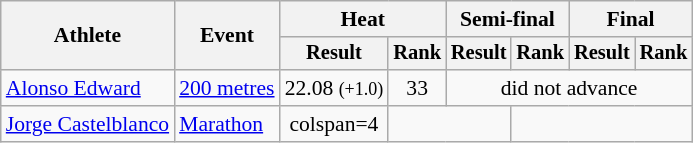<table class=wikitable style=font-size:90%>
<tr>
<th rowspan=2>Athlete</th>
<th rowspan=2>Event</th>
<th colspan=2>Heat</th>
<th colspan=2>Semi-final</th>
<th colspan=2>Final</th>
</tr>
<tr style=font-size:95%>
<th>Result</th>
<th>Rank</th>
<th>Result</th>
<th>Rank</th>
<th>Result</th>
<th>Rank</th>
</tr>
<tr align=center>
<td align=left><a href='#'>Alonso Edward</a></td>
<td align=left><a href='#'>200 metres</a></td>
<td>22.08 <small>(+1.0)</small></td>
<td>33</td>
<td colspan=4>did not advance</td>
</tr>
<tr align=center>
<td align=left><a href='#'>Jorge Castelblanco</a></td>
<td align=left><a href='#'>Marathon</a></td>
<td>colspan=4</td>
<td colspan=2></td>
</tr>
</table>
